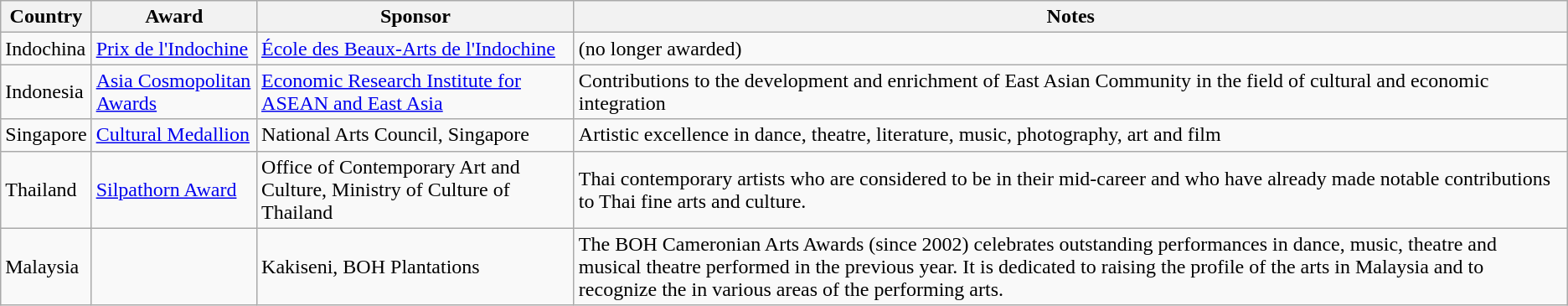<table class="wikitable sortable">
<tr>
<th>Country</th>
<th>Award</th>
<th>Sponsor</th>
<th>Notes</th>
</tr>
<tr>
<td>Indochina</td>
<td><a href='#'>Prix de l'Indochine</a></td>
<td><a href='#'>École des Beaux-Arts de l'Indochine</a></td>
<td>(no longer awarded)</td>
</tr>
<tr>
<td>Indonesia</td>
<td><a href='#'>Asia Cosmopolitan Awards</a></td>
<td><a href='#'>Economic Research Institute for ASEAN and East Asia</a></td>
<td>Contributions to the development and enrichment of East Asian Community in the field of cultural and economic integration</td>
</tr>
<tr>
<td>Singapore</td>
<td><a href='#'>Cultural Medallion</a></td>
<td>National Arts Council, Singapore</td>
<td>Artistic excellence in dance, theatre, literature, music, photography, art and film</td>
</tr>
<tr>
<td>Thailand</td>
<td><a href='#'>Silpathorn Award</a></td>
<td>Office of Contemporary Art and Culture, Ministry of Culture of Thailand</td>
<td>Thai contemporary artists who are considered to be in their mid-career and who have already made notable contributions to Thai fine arts and culture.</td>
</tr>
<tr>
<td>Malaysia</td>
<td></td>
<td>Kakiseni, BOH Plantations</td>
<td>The BOH Cameronian Arts Awards (since 2002) celebrates outstanding performances in dance, music, theatre and musical theatre performed in the previous year. It is dedicated to raising the profile of the arts in Malaysia and to recognize the  in various areas of the performing arts.</td>
</tr>
</table>
